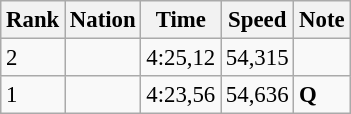<table class="wikitable" style="font-size:95%;">
<tr>
<th>Rank</th>
<th>Nation</th>
<th>Time</th>
<th>Speed</th>
<th>Note</th>
</tr>
<tr>
<td>2</td>
<td></td>
<td>4:25,12</td>
<td>54,315</td>
<td></td>
</tr>
<tr>
<td>1</td>
<td></td>
<td>4:23,56</td>
<td>54,636</td>
<td><strong>Q</strong></td>
</tr>
</table>
